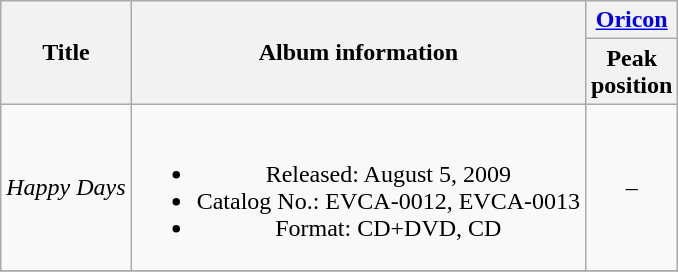<table class="wikitable plainrowheaders" style="text-align:center">
<tr>
<th rowspan=2; style=>Title</th>
<th rowspan=2;>Album information</th>
<th colspan=1; style=><a href='#'>Oricon</a></th>
</tr>
<tr>
<th style=>Peak<br>position</th>
</tr>
<tr>
<td align=left><em>Happy Days</em></td>
<td><br><ul><li>Released: August 5, 2009</li><li>Catalog No.: EVCA-0012, EVCA-0013</li><li>Format: CD+DVD, CD</li></ul></td>
<td>–</td>
</tr>
<tr>
</tr>
</table>
